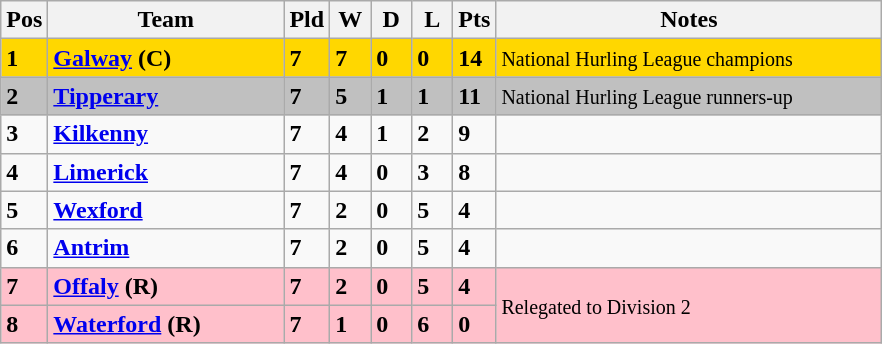<table class="wikitable" style="text-align: centre;">
<tr>
<th width=20>Pos</th>
<th width=150>Team</th>
<th width=20>Pld</th>
<th width=20>W</th>
<th width=20>D</th>
<th width=20>L</th>
<th width=20>Pts</th>
<th width=250>Notes</th>
</tr>
<tr style="background:gold;">
<td><strong>1</strong></td>
<td align=left><strong> <a href='#'>Galway</a> (C)</strong></td>
<td><strong>7</strong></td>
<td><strong>7</strong></td>
<td><strong>0</strong></td>
<td><strong>0</strong></td>
<td><strong>14</strong></td>
<td><small>National Hurling League champions</small></td>
</tr>
<tr style="background:silver;">
<td><strong>2</strong></td>
<td align=left><strong> <a href='#'>Tipperary</a> </strong></td>
<td><strong>7</strong></td>
<td><strong>5</strong></td>
<td><strong>1</strong></td>
<td><strong>1</strong></td>
<td><strong>11</strong></td>
<td><small>National Hurling League runners-up</small></td>
</tr>
<tr style>
<td><strong>3</strong></td>
<td align=left><strong> <a href='#'>Kilkenny</a> </strong></td>
<td><strong>7</strong></td>
<td><strong>4</strong></td>
<td><strong>1</strong></td>
<td><strong>2</strong></td>
<td><strong>9</strong></td>
<td></td>
</tr>
<tr style>
<td><strong>4</strong></td>
<td align=left><strong> <a href='#'>Limerick</a> </strong></td>
<td><strong>7</strong></td>
<td><strong>4</strong></td>
<td><strong>0</strong></td>
<td><strong>3</strong></td>
<td><strong>8</strong></td>
<td></td>
</tr>
<tr style>
<td><strong>5</strong></td>
<td align=left><strong> <a href='#'>Wexford</a> </strong></td>
<td><strong>7</strong></td>
<td><strong>2</strong></td>
<td><strong>0</strong></td>
<td><strong>5</strong></td>
<td><strong>4</strong></td>
<td></td>
</tr>
<tr style>
<td><strong>6</strong></td>
<td align=left><strong> <a href='#'>Antrim</a> </strong></td>
<td><strong>7</strong></td>
<td><strong>2</strong></td>
<td><strong>0</strong></td>
<td><strong>5</strong></td>
<td><strong>4</strong></td>
<td></td>
</tr>
<tr style="background:#FFC0CB;">
<td><strong>7</strong></td>
<td align=left><strong> <a href='#'>Offaly</a> (R)</strong></td>
<td><strong>7</strong></td>
<td><strong>2</strong></td>
<td><strong>0</strong></td>
<td><strong>5</strong></td>
<td><strong>4</strong></td>
<td rowspan="2"><small> Relegated to Division 2</small></td>
</tr>
<tr style="background:#FFC0CB;">
<td><strong>8</strong></td>
<td align=left><strong> <a href='#'>Waterford</a> (R)</strong></td>
<td><strong>7</strong></td>
<td><strong>1</strong></td>
<td><strong>0</strong></td>
<td><strong>6</strong></td>
<td><strong>0</strong></td>
</tr>
</table>
